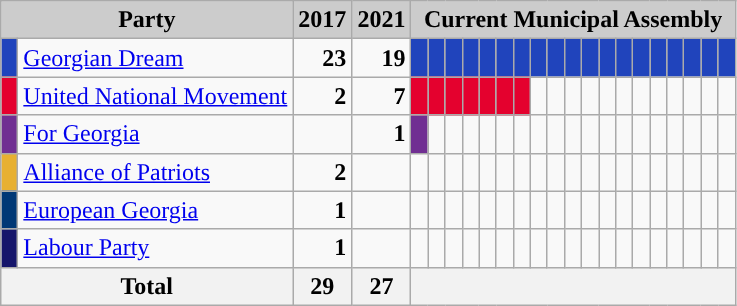<table class="wikitable">
<tr>
<th style="background:#ccc" colspan="2">Party</th>
<th style="background:#ccc">2017</th>
<th style="background:#ccc">2021</th>
<th style="background:#ccc" colspan="23">Current Municipal Assembly</th>
</tr>
<tr>
<td style="background-color: #2044BC"> </td>
<td><a href='#'>Georgian Dream</a></td>
<td style="text-align: right"><strong>23</strong></td>
<td style="text-align: right"><strong>19</strong></td>
<td style="background-color: #2044BC"></td>
<td style="background-color: #2044BC"> </td>
<td style="background-color: #2044BC"> </td>
<td style="background-color: #2044BC"> </td>
<td style="background-color: #2044BC"> </td>
<td style="background-color: #2044BC"> </td>
<td style="background-color: #2044BC"> </td>
<td style="background-color: #2044BC"> </td>
<td style="background-color: #2044BC"> </td>
<td style="background-color: #2044BC"> </td>
<td style="background-color: #2044BC"> </td>
<td style="background-color: #2044BC"> </td>
<td style="background-color: #2044BC"> </td>
<td style="background-color: #2044BC"> </td>
<td style="background-color: #2044BC"> </td>
<td style="background-color: #2044BC"> </td>
<td style="background-color: #2044BC"> </td>
<td style="background-color: #2044BC"> </td>
<td style="background-color: #2044BC"> </td>
</tr>
<tr>
<td style="background-color: #e4012e"> </td>
<td><a href='#'>United National Movement</a></td>
<td style="text-align: right"><strong>2</strong></td>
<td style="text-align: right"><strong>7</strong></td>
<td style="background-color: #e4012e"> </td>
<td style="background-color: #e4012e"> </td>
<td style="background-color: #e4012e"> </td>
<td style="background-color: #e4012e"> </td>
<td style="background-color: #e4012e"> </td>
<td style="background-color: #e4012e"> </td>
<td style="background-color: #e4012e"> </td>
<td> </td>
<td> </td>
<td> </td>
<td> </td>
<td> </td>
<td> </td>
<td> </td>
<td> </td>
<td> </td>
<td> </td>
<td> </td>
<td> </td>
</tr>
<tr>
<td style="background-color: #702F92"> </td>
<td><a href='#'>For Georgia</a></td>
<td></td>
<td style="text-align: right"><strong>1</strong></td>
<td style="background-color: #702f92"> </td>
<td> </td>
<td> </td>
<td> </td>
<td> </td>
<td> </td>
<td> </td>
<td> </td>
<td> </td>
<td> </td>
<td> </td>
<td> </td>
<td> </td>
<td> </td>
<td> </td>
<td> </td>
<td> </td>
<td> </td>
<td> </td>
</tr>
<tr>
<td style="background-color: #e7b031"> </td>
<td><a href='#'>Alliance of Patriots</a></td>
<td style="text-align: right"><strong>2</strong></td>
<td></td>
<td> </td>
<td> </td>
<td> </td>
<td> </td>
<td> </td>
<td> </td>
<td> </td>
<td> </td>
<td> </td>
<td> </td>
<td> </td>
<td> </td>
<td> </td>
<td> </td>
<td> </td>
<td> </td>
<td> </td>
<td> </td>
<td> </td>
</tr>
<tr>
<td style="background-color: #003876"> </td>
<td><a href='#'>European Georgia</a></td>
<td style="text-align: right"><strong>1</strong></td>
<td></td>
<td> </td>
<td> </td>
<td> </td>
<td> </td>
<td> </td>
<td> </td>
<td> </td>
<td> </td>
<td> </td>
<td> </td>
<td> </td>
<td> </td>
<td> </td>
<td> </td>
<td> </td>
<td> </td>
<td> </td>
<td> </td>
<td> </td>
</tr>
<tr>
<td style="background-color: #16166b"> </td>
<td><a href='#'>Labour Party</a></td>
<td style="text-align: right"><strong>1</strong></td>
<td></td>
<td> </td>
<td> </td>
<td> </td>
<td> </td>
<td> </td>
<td> </td>
<td> </td>
<td> </td>
<td> </td>
<td> </td>
<td> </td>
<td> </td>
<td> </td>
<td> </td>
<td> </td>
<td> </td>
<td> </td>
<td> </td>
</tr>
<tr>
<th colspan=2>Total</th>
<th align=right>29</th>
<th align=right>27</th>
<th colspan=45> </th>
</tr>
</table>
